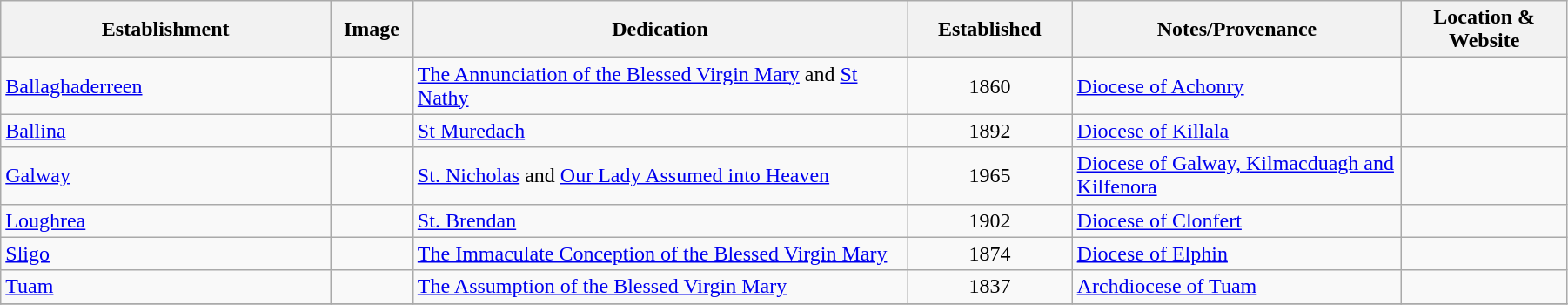<table width=95% class="wikitable">
<tr>
<th width=20%>Establishment</th>
<th width=5%>Image</th>
<th width=30%>Dedication</th>
<th width=10%>Established</th>
<th width=20%>Notes/Provenance</th>
<th width=10%>Location & Website</th>
</tr>
<tr>
<td><a href='#'>Ballaghaderreen</a></td>
<td></td>
<td><a href='#'>The Annunciation of the Blessed Virgin Mary</a> and <a href='#'>St Nathy</a></td>
<td align=center>1860</td>
<td><a href='#'>Diocese of Achonry</a></td>
<td><small></small></td>
</tr>
<tr>
<td><a href='#'>Ballina</a></td>
<td></td>
<td><a href='#'>St Muredach</a></td>
<td align=center>1892</td>
<td><a href='#'>Diocese of Killala</a></td>
<td><small></small></td>
</tr>
<tr>
<td><a href='#'>Galway</a></td>
<td></td>
<td><a href='#'>St. Nicholas</a> and <a href='#'>Our Lady Assumed into Heaven</a></td>
<td align=center>1965</td>
<td><a href='#'>Diocese of Galway, Kilmacduagh and Kilfenora</a></td>
<td><small></small></td>
</tr>
<tr>
<td><a href='#'>Loughrea</a></td>
<td></td>
<td><a href='#'>St. Brendan</a></td>
<td align=center>1902</td>
<td><a href='#'>Diocese of Clonfert</a></td>
<td><small></small></td>
</tr>
<tr>
<td><a href='#'>Sligo</a></td>
<td></td>
<td><a href='#'>The Immaculate Conception of the Blessed Virgin Mary</a></td>
<td align=center>1874</td>
<td><a href='#'>Diocese of Elphin</a></td>
<td><small></small></td>
</tr>
<tr>
<td><a href='#'>Tuam</a></td>
<td></td>
<td><a href='#'>The Assumption of the Blessed Virgin Mary</a></td>
<td align=center>1837</td>
<td><a href='#'>Archdiocese of Tuam</a></td>
<td><small></small></td>
</tr>
<tr>
</tr>
</table>
